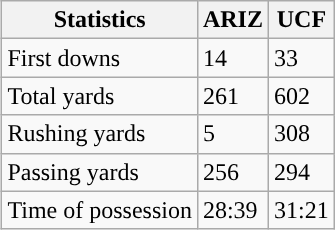<table class="wikitable" style="float: right;">
<tr>
<th>Statistics</th>
<th>ARIZ</th>
<th>UCF</th>
</tr>
<tr>
<td>First downs</td>
<td>14</td>
<td>33</td>
</tr>
<tr>
<td>Total yards</td>
<td>261</td>
<td>602</td>
</tr>
<tr>
<td>Rushing yards</td>
<td>5</td>
<td>308</td>
</tr>
<tr>
<td>Passing yards</td>
<td>256</td>
<td>294</td>
</tr>
<tr>
<td>Time of possession</td>
<td>28:39</td>
<td>31:21</td>
</tr>
</table>
